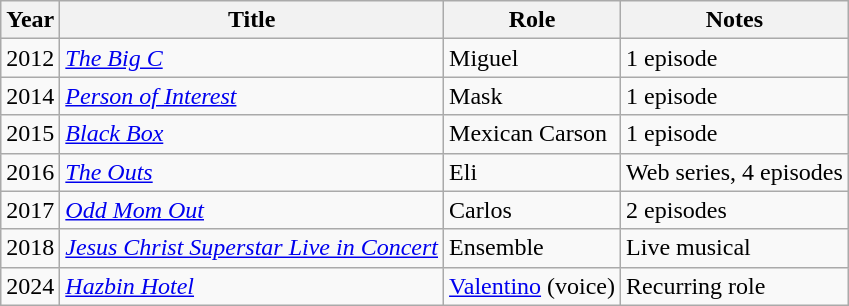<table class="wikitable sortable">
<tr>
<th>Year</th>
<th>Title</th>
<th>Role</th>
<th class="unsortable">Notes</th>
</tr>
<tr>
<td>2012</td>
<td><em><a href='#'>The Big C</a></em></td>
<td>Miguel</td>
<td>1 episode</td>
</tr>
<tr>
<td>2014</td>
<td><em><a href='#'>Person of Interest</a></em></td>
<td>Mask</td>
<td>1 episode</td>
</tr>
<tr>
<td>2015</td>
<td><em><a href='#'>Black Box</a></em></td>
<td>Mexican Carson</td>
<td>1 episode</td>
</tr>
<tr>
<td>2016</td>
<td><em><a href='#'>The Outs</a></em></td>
<td>Eli</td>
<td>Web series, 4 episodes</td>
</tr>
<tr>
<td>2017</td>
<td><em><a href='#'>Odd Mom Out</a></em></td>
<td>Carlos</td>
<td>2 episodes</td>
</tr>
<tr>
<td>2018</td>
<td><em><a href='#'>Jesus Christ Superstar Live in Concert</a></em></td>
<td>Ensemble</td>
<td>Live musical</td>
</tr>
<tr>
<td>2024</td>
<td><em><a href='#'>Hazbin Hotel</a></em></td>
<td><a href='#'>Valentino</a> (voice)</td>
<td>Recurring role</td>
</tr>
</table>
